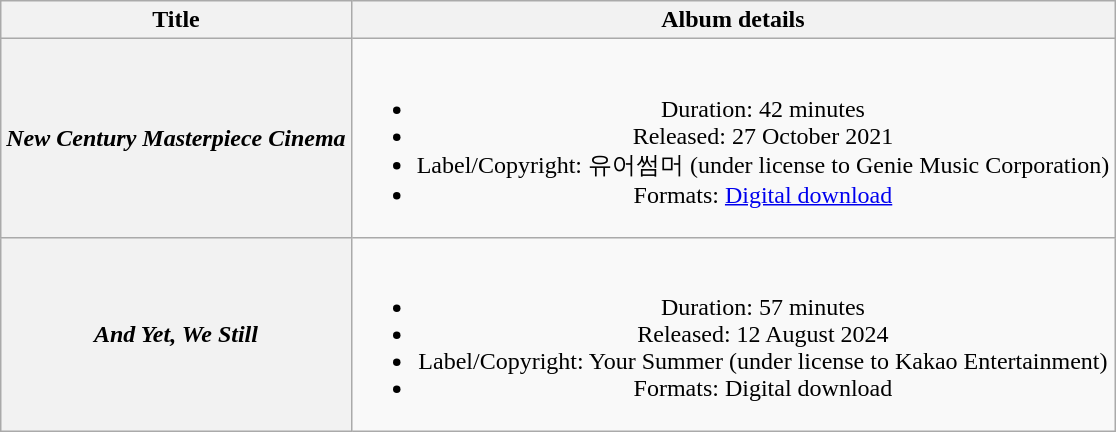<table class="wikitable plainrowheaders" style="text-align:center;">
<tr>
<th scope="col">Title</th>
<th scope="col">Album details</th>
</tr>
<tr>
<th scope="row"><em>New Century Masterpiece Cinema</em></th>
<td><br><ul><li>Duration: 42 minutes</li><li>Released: 27 October 2021</li><li>Label/Copyright: 유어썸머 (under license to Genie Music Corporation)</li><li>Formats: <a href='#'>Digital download</a></li></ul></td>
</tr>
<tr>
<th scope="row"><em>And Yet, We Still</em></th>
<td><br><ul><li>Duration: 57 minutes</li><li>Released: 12 August 2024</li><li>Label/Copyright: Your Summer (under license to Kakao Entertainment)</li><li>Formats: Digital download</li></ul></td>
</tr>
</table>
